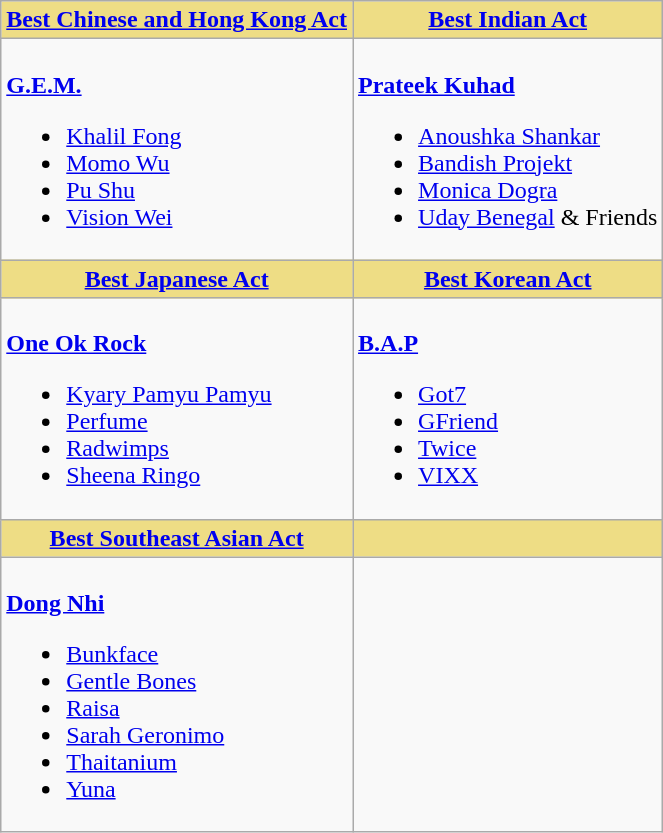<table class=wikitable style="width=100%">
<tr>
<th style="background:#EEDD85; width=50%"><a href='#'>Best Chinese and Hong Kong Act</a></th>
<th style="background:#EEDD85; width=50%"><a href='#'>Best Indian Act</a></th>
</tr>
<tr>
<td valign="top"><br><strong><a href='#'>G.E.M.</a></strong><ul><li><a href='#'>Khalil Fong</a></li><li><a href='#'>Momo Wu</a></li><li><a href='#'>Pu Shu</a></li><li><a href='#'>Vision Wei</a></li></ul></td>
<td valign="top"><br><strong><a href='#'>Prateek Kuhad</a></strong><ul><li><a href='#'>Anoushka Shankar</a></li><li><a href='#'>Bandish Projekt</a></li><li><a href='#'>Monica Dogra</a></li><li><a href='#'>Uday Benegal</a> & Friends</li></ul></td>
</tr>
<tr>
<th style="background:#EEDD85; width=50%"><a href='#'>Best Japanese Act</a></th>
<th style="background:#EEDD85; width=50%"><a href='#'>Best Korean Act</a></th>
</tr>
<tr>
<td valign="top"><br><strong><a href='#'>One Ok Rock</a></strong><ul><li><a href='#'>Kyary Pamyu Pamyu</a></li><li><a href='#'>Perfume</a></li><li><a href='#'>Radwimps</a></li><li><a href='#'>Sheena Ringo</a></li></ul></td>
<td valign="top"><br><strong><a href='#'>B.A.P</a></strong><ul><li><a href='#'>Got7</a></li><li><a href='#'>GFriend</a></li><li><a href='#'>Twice</a></li><li><a href='#'>VIXX</a></li></ul></td>
</tr>
<tr>
<th style="background:#EEDD85; width=50%"><a href='#'>Best Southeast Asian Act</a></th>
<th style="background:#EEDD85; width=50%"></th>
</tr>
<tr>
<td valign="top"><br><strong><a href='#'>Dong Nhi</a></strong><ul><li><a href='#'>Bunkface</a></li><li><a href='#'>Gentle Bones</a></li><li><a href='#'>Raisa</a></li><li><a href='#'>Sarah Geronimo</a></li><li><a href='#'>Thaitanium</a></li><li><a href='#'>Yuna</a></li></ul></td>
<td valign="top"></td>
</tr>
</table>
